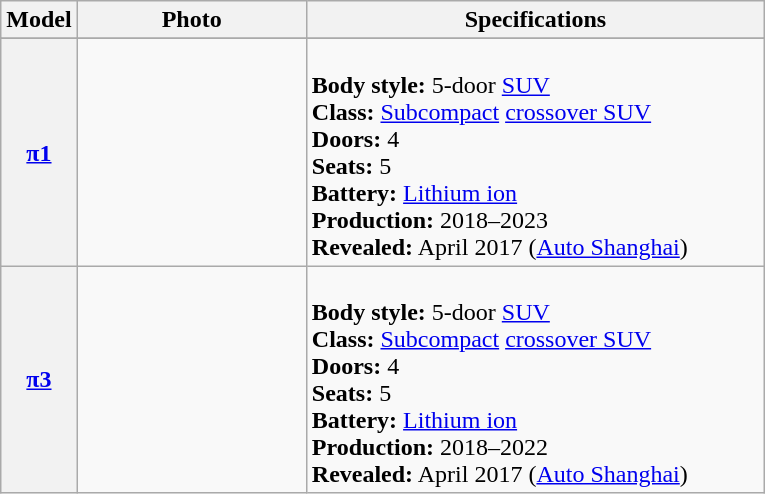<table class="wikitable">
<tr>
<th width=10%>Model</th>
<th width=30%>Photo</th>
<th width=100%>Specifications</th>
</tr>
<tr>
</tr>
<tr>
<th><a href='#'>π1</a></th>
<td></td>
<td><br><strong>Body style:</strong> 5-door <a href='#'>SUV</a><br><strong>Class:</strong> <a href='#'>Subcompact</a> <a href='#'>crossover SUV</a><br><strong>Doors:</strong> 4<br><strong>Seats:</strong> 5<br><strong>Battery:</strong>  <a href='#'>Lithium ion</a><br><strong>Production:</strong> 2018–2023<br><strong>Revealed:</strong> April 2017 (<a href='#'>Auto Shanghai</a>)</td>
</tr>
<tr>
<th><a href='#'>π3</a></th>
<td></td>
<td><br><strong>Body style:</strong> 5-door <a href='#'>SUV</a><br><strong>Class:</strong> <a href='#'>Subcompact</a> <a href='#'>crossover SUV</a><br><strong>Doors:</strong> 4<br><strong>Seats:</strong> 5<br><strong>Battery:</strong>  <a href='#'>Lithium ion</a><br><strong>Production:</strong> 2018–2022<br><strong>Revealed:</strong> April 2017 (<a href='#'>Auto Shanghai</a>)</td>
</tr>
</table>
